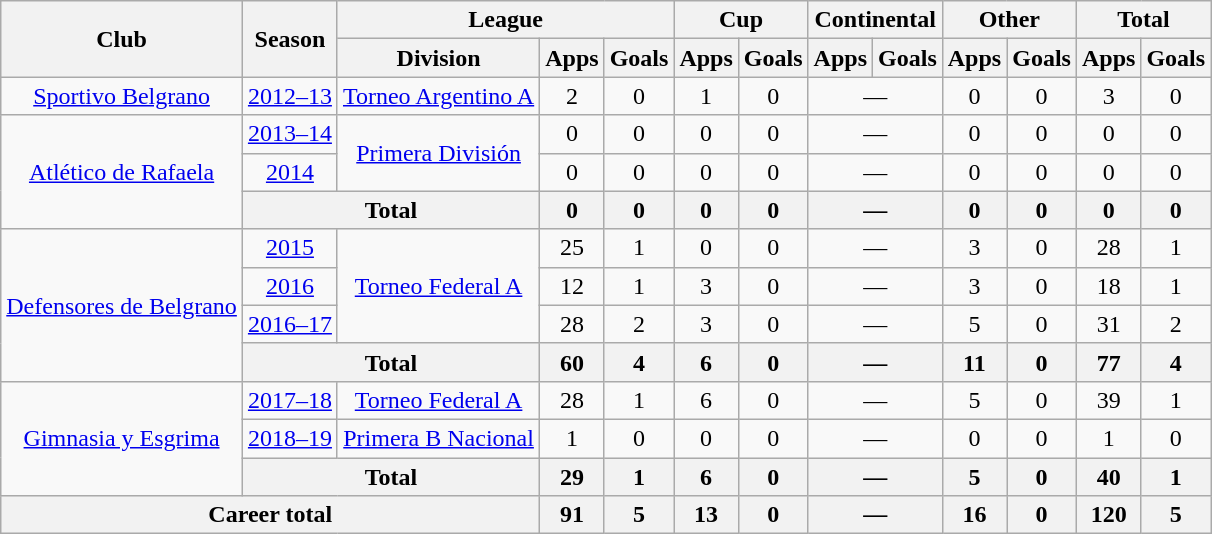<table class="wikitable" style="text-align:center">
<tr>
<th rowspan="2">Club</th>
<th rowspan="2">Season</th>
<th colspan="3">League</th>
<th colspan="2">Cup</th>
<th colspan="2">Continental</th>
<th colspan="2">Other</th>
<th colspan="2">Total</th>
</tr>
<tr>
<th>Division</th>
<th>Apps</th>
<th>Goals</th>
<th>Apps</th>
<th>Goals</th>
<th>Apps</th>
<th>Goals</th>
<th>Apps</th>
<th>Goals</th>
<th>Apps</th>
<th>Goals</th>
</tr>
<tr>
<td rowspan="1"><a href='#'>Sportivo Belgrano</a></td>
<td><a href='#'>2012–13</a></td>
<td rowspan="1"><a href='#'>Torneo Argentino A</a></td>
<td>2</td>
<td>0</td>
<td>1</td>
<td>0</td>
<td colspan="2">—</td>
<td>0</td>
<td>0</td>
<td>3</td>
<td>0</td>
</tr>
<tr>
<td rowspan="3"><a href='#'>Atlético de Rafaela</a></td>
<td><a href='#'>2013–14</a></td>
<td rowspan="2"><a href='#'>Primera División</a></td>
<td>0</td>
<td>0</td>
<td>0</td>
<td>0</td>
<td colspan="2">—</td>
<td>0</td>
<td>0</td>
<td>0</td>
<td>0</td>
</tr>
<tr>
<td><a href='#'>2014</a></td>
<td>0</td>
<td>0</td>
<td>0</td>
<td>0</td>
<td colspan="2">—</td>
<td>0</td>
<td>0</td>
<td>0</td>
<td>0</td>
</tr>
<tr>
<th colspan="2">Total</th>
<th>0</th>
<th>0</th>
<th>0</th>
<th>0</th>
<th colspan="2">—</th>
<th>0</th>
<th>0</th>
<th>0</th>
<th>0</th>
</tr>
<tr>
<td rowspan="4"><a href='#'>Defensores de Belgrano</a></td>
<td><a href='#'>2015</a></td>
<td rowspan="3"><a href='#'>Torneo Federal A</a></td>
<td>25</td>
<td>1</td>
<td>0</td>
<td>0</td>
<td colspan="2">—</td>
<td>3</td>
<td>0</td>
<td>28</td>
<td>1</td>
</tr>
<tr>
<td><a href='#'>2016</a></td>
<td>12</td>
<td>1</td>
<td>3</td>
<td>0</td>
<td colspan="2">—</td>
<td>3</td>
<td>0</td>
<td>18</td>
<td>1</td>
</tr>
<tr>
<td><a href='#'>2016–17</a></td>
<td>28</td>
<td>2</td>
<td>3</td>
<td>0</td>
<td colspan="2">—</td>
<td>5</td>
<td>0</td>
<td>31</td>
<td>2</td>
</tr>
<tr>
<th colspan="2">Total</th>
<th>60</th>
<th>4</th>
<th>6</th>
<th>0</th>
<th colspan="2">—</th>
<th>11</th>
<th>0</th>
<th>77</th>
<th>4</th>
</tr>
<tr>
<td rowspan="3"><a href='#'>Gimnasia y Esgrima</a></td>
<td><a href='#'>2017–18</a></td>
<td rowspan="1"><a href='#'>Torneo Federal A</a></td>
<td>28</td>
<td>1</td>
<td>6</td>
<td>0</td>
<td colspan="2">—</td>
<td>5</td>
<td>0</td>
<td>39</td>
<td>1</td>
</tr>
<tr>
<td><a href='#'>2018–19</a></td>
<td rowspan="1"><a href='#'>Primera B Nacional</a></td>
<td>1</td>
<td>0</td>
<td>0</td>
<td>0</td>
<td colspan="2">—</td>
<td>0</td>
<td>0</td>
<td>1</td>
<td>0</td>
</tr>
<tr>
<th colspan="2">Total</th>
<th>29</th>
<th>1</th>
<th>6</th>
<th>0</th>
<th colspan="2">—</th>
<th>5</th>
<th>0</th>
<th>40</th>
<th>1</th>
</tr>
<tr>
<th colspan="3">Career total</th>
<th>91</th>
<th>5</th>
<th>13</th>
<th>0</th>
<th colspan="2">—</th>
<th>16</th>
<th>0</th>
<th>120</th>
<th>5</th>
</tr>
</table>
